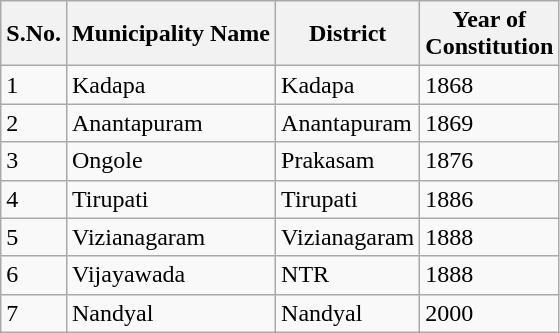<table class="wikitable">
<tr>
<th>S.No.</th>
<th>Municipality Name</th>
<th>District</th>
<th>Year of<br>Constitution</th>
</tr>
<tr>
<td>1</td>
<td>Kadapa</td>
<td>Kadapa</td>
<td>1868</td>
</tr>
<tr>
<td>2</td>
<td>Anantapuram</td>
<td>Anantapuram</td>
<td>1869</td>
</tr>
<tr>
<td>3</td>
<td>Ongole</td>
<td>Prakasam</td>
<td>1876</td>
</tr>
<tr>
<td>4</td>
<td>Tirupati</td>
<td>Tirupati</td>
<td>1886</td>
</tr>
<tr>
<td>5</td>
<td>Vizianagaram</td>
<td>Vizianagaram</td>
<td>1888</td>
</tr>
<tr>
<td>6</td>
<td>Vijayawada</td>
<td>NTR</td>
<td>1888</td>
</tr>
<tr>
<td>7</td>
<td>Nandyal</td>
<td>Nandyal</td>
<td>2000</td>
</tr>
</table>
